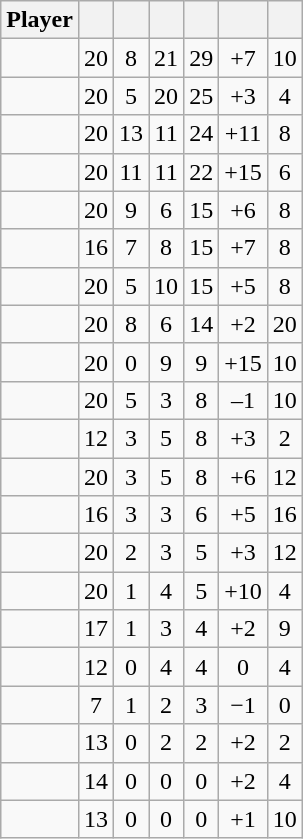<table class="wikitable sortable" style="text-align:center;">
<tr>
<th>Player</th>
<th></th>
<th></th>
<th></th>
<th></th>
<th data-sort-type="number"></th>
<th></th>
</tr>
<tr>
<td></td>
<td>20</td>
<td>8</td>
<td>21</td>
<td>29</td>
<td>+7</td>
<td>10</td>
</tr>
<tr>
<td></td>
<td>20</td>
<td>5</td>
<td>20</td>
<td>25</td>
<td>+3</td>
<td>4</td>
</tr>
<tr>
<td></td>
<td>20</td>
<td>13</td>
<td>11</td>
<td>24</td>
<td>+11</td>
<td>8</td>
</tr>
<tr>
<td></td>
<td>20</td>
<td>11</td>
<td>11</td>
<td>22</td>
<td>+15</td>
<td>6</td>
</tr>
<tr>
<td></td>
<td>20</td>
<td>9</td>
<td>6</td>
<td>15</td>
<td>+6</td>
<td>8</td>
</tr>
<tr>
<td></td>
<td>16</td>
<td>7</td>
<td>8</td>
<td>15</td>
<td>+7</td>
<td>8</td>
</tr>
<tr>
<td></td>
<td>20</td>
<td>5</td>
<td>10</td>
<td>15</td>
<td>+5</td>
<td>8</td>
</tr>
<tr>
<td></td>
<td>20</td>
<td>8</td>
<td>6</td>
<td>14</td>
<td>+2</td>
<td>20</td>
</tr>
<tr>
<td></td>
<td>20</td>
<td>0</td>
<td>9</td>
<td>9</td>
<td>+15</td>
<td>10</td>
</tr>
<tr>
<td></td>
<td>20</td>
<td>5</td>
<td>3</td>
<td>8</td>
<td>–1</td>
<td>10</td>
</tr>
<tr>
<td></td>
<td>12</td>
<td>3</td>
<td>5</td>
<td>8</td>
<td>+3</td>
<td>2</td>
</tr>
<tr>
<td></td>
<td>20</td>
<td>3</td>
<td>5</td>
<td>8</td>
<td>+6</td>
<td>12</td>
</tr>
<tr>
<td></td>
<td>16</td>
<td>3</td>
<td>3</td>
<td>6</td>
<td>+5</td>
<td>16</td>
</tr>
<tr>
<td></td>
<td>20</td>
<td>2</td>
<td>3</td>
<td>5</td>
<td>+3</td>
<td>12</td>
</tr>
<tr>
<td></td>
<td>20</td>
<td>1</td>
<td>4</td>
<td>5</td>
<td>+10</td>
<td>4</td>
</tr>
<tr>
<td></td>
<td>17</td>
<td>1</td>
<td>3</td>
<td>4</td>
<td>+2</td>
<td>9</td>
</tr>
<tr>
<td></td>
<td>12</td>
<td>0</td>
<td>4</td>
<td>4</td>
<td>0</td>
<td>4</td>
</tr>
<tr>
<td></td>
<td>7</td>
<td>1</td>
<td>2</td>
<td>3</td>
<td>−1</td>
<td>0</td>
</tr>
<tr>
<td></td>
<td>13</td>
<td>0</td>
<td>2</td>
<td>2</td>
<td>+2</td>
<td>2</td>
</tr>
<tr>
<td></td>
<td>14</td>
<td>0</td>
<td>0</td>
<td>0</td>
<td>+2</td>
<td>4</td>
</tr>
<tr>
<td></td>
<td>13</td>
<td>0</td>
<td>0</td>
<td>0</td>
<td>+1</td>
<td>10</td>
</tr>
</table>
